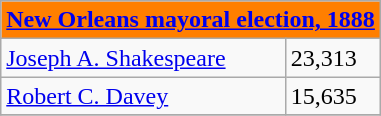<table class="wikitable">
<tr>
<th colspan="7" style="background-color:#FF7F00;text-align:center;"><a href='#'>New Orleans mayoral election, 1888</a></th>
</tr>
<tr>
<td><a href='#'>Joseph A. Shakespeare</a></td>
<td>23,313</td>
</tr>
<tr>
<td><a href='#'>Robert C. Davey</a></td>
<td>15,635</td>
</tr>
<tr>
</tr>
</table>
